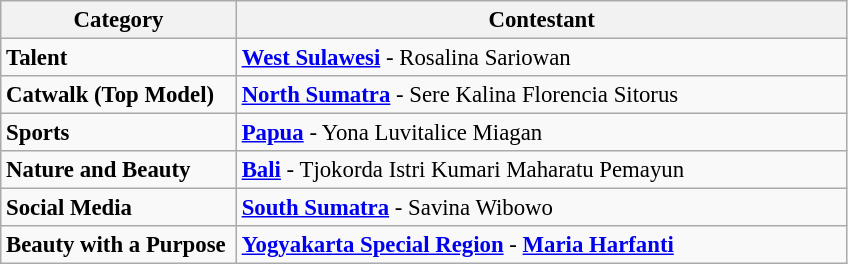<table class="wikitable" style="font-size:95%;">
<tr>
<th width="150">Category</th>
<th width="400">Contestant</th>
</tr>
<tr>
<td><strong>Talent</strong></td>
<td> <strong><a href='#'>West Sulawesi</a></strong> - Rosalina Sariowan</td>
</tr>
<tr>
<td><strong>Catwalk (Top Model)</strong></td>
<td> <strong><a href='#'>North Sumatra</a></strong> - Sere Kalina Florencia Sitorus</td>
</tr>
<tr>
<td><strong>Sports</strong></td>
<td> <strong><a href='#'>Papua</a></strong> - Yona Luvitalice Miagan</td>
</tr>
<tr>
<td><strong>Nature and Beauty</strong></td>
<td> <strong><a href='#'>Bali</a></strong> - Tjokorda Istri Kumari Maharatu Pemayun</td>
</tr>
<tr>
<td><strong>Social Media</strong></td>
<td> <strong><a href='#'>South Sumatra</a></strong> - Savina Wibowo</td>
</tr>
<tr>
<td><strong>Beauty with a Purpose</strong></td>
<td> <strong><a href='#'>Yogyakarta Special Region</a></strong> - <strong><a href='#'>Maria Harfanti</a></strong></td>
</tr>
</table>
